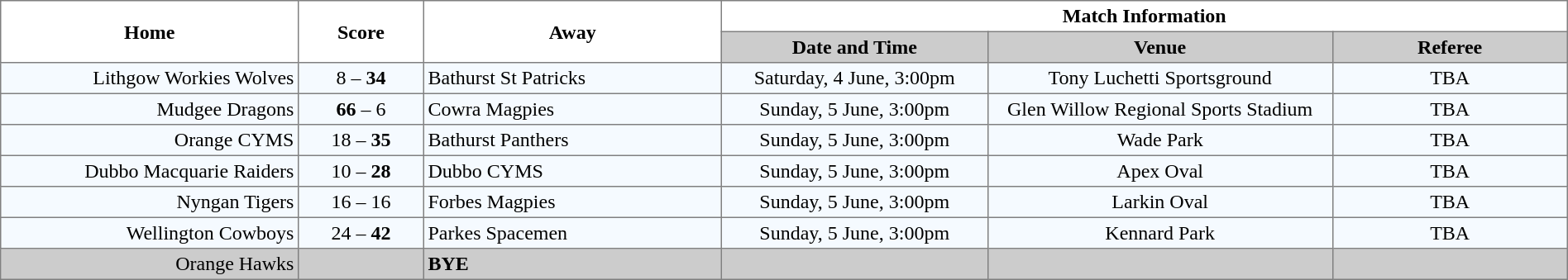<table border="1" cellpadding="3" cellspacing="0" width="100%" style="border-collapse:collapse;  text-align:center;">
<tr>
<th rowspan="2" width="19%">Home</th>
<th rowspan="2" width="8%">Score</th>
<th rowspan="2" width="19%">Away</th>
<th colspan="3">Match Information</th>
</tr>
<tr style="background:#CCCCCC">
<th width="17%">Date and Time</th>
<th width="22%">Venue</th>
<th width="50%">Referee</th>
</tr>
<tr style="text-align:center; background:#f5faff;">
<td align="right">Lithgow Workies Wolves </td>
<td>8 – <strong>34</strong></td>
<td align="left"> Bathurst St Patricks</td>
<td>Saturday, 4 June, 3:00pm</td>
<td>Tony Luchetti Sportsground</td>
<td>TBA</td>
</tr>
<tr style="text-align:center; background:#f5faff;">
<td align="right">Mudgee Dragons </td>
<td><strong>66</strong> – 6</td>
<td align="left"> Cowra Magpies</td>
<td>Sunday, 5 June, 3:00pm</td>
<td>Glen Willow Regional Sports Stadium</td>
<td>TBA</td>
</tr>
<tr style="text-align:center; background:#f5faff;">
<td align="right">Orange CYMS </td>
<td>18 – <strong>35</strong></td>
<td align="left"> Bathurst Panthers</td>
<td>Sunday, 5 June, 3:00pm</td>
<td>Wade Park</td>
<td>TBA</td>
</tr>
<tr style="text-align:center; background:#f5faff;">
<td align="right">Dubbo Macquarie Raiders </td>
<td>10 – <strong>28</strong></td>
<td align="left"> Dubbo CYMS</td>
<td>Sunday, 5 June, 3:00pm</td>
<td>Apex Oval</td>
<td>TBA</td>
</tr>
<tr style="text-align:center; background:#f5faff;">
<td align="right">Nyngan Tigers </td>
<td>16 – 16</td>
<td align="left"> Forbes Magpies</td>
<td>Sunday, 5 June, 3:00pm</td>
<td>Larkin Oval</td>
<td>TBA</td>
</tr>
<tr style="text-align:center; background:#f5faff;">
<td align="right">Wellington Cowboys </td>
<td>24 – <strong>42</strong></td>
<td align="left"> Parkes Spacemen</td>
<td>Sunday, 5 June, 3:00pm</td>
<td>Kennard Park</td>
<td>TBA</td>
</tr>
<tr style="text-align:center; background:#CCCCCC;">
<td align="right">Orange Hawks </td>
<td></td>
<td align="left"><strong>BYE</strong></td>
<td></td>
<td></td>
<td></td>
</tr>
</table>
